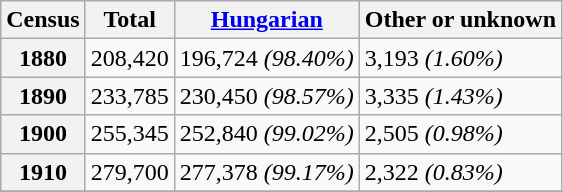<table class="wikitable">
<tr>
<th>Census</th>
<th>Total</th>
<th><a href='#'>Hungarian</a></th>
<th>Other or unknown</th>
</tr>
<tr>
<th>1880</th>
<td>208,420</td>
<td>196,724 <em>(98.40%)</em></td>
<td>3,193 <em>(1.60%)</em></td>
</tr>
<tr>
<th>1890</th>
<td>233,785</td>
<td>230,450 <em>(98.57%)</em></td>
<td>3,335 <em>(1.43%)</em></td>
</tr>
<tr>
<th>1900</th>
<td>255,345</td>
<td>252,840 <em>(99.02%)</em></td>
<td>2,505 <em>(0.98%)</em></td>
</tr>
<tr>
<th>1910</th>
<td>279,700</td>
<td>277,378 <em>(99.17%)</em></td>
<td>2,322 <em>(0.83%)</em></td>
</tr>
<tr>
</tr>
</table>
